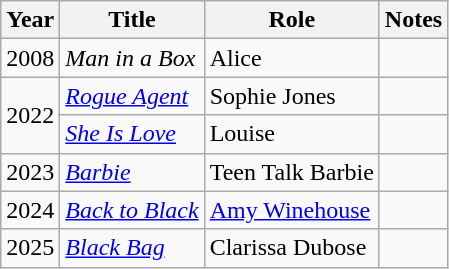<table class="wikitable sortable">
<tr>
<th>Year</th>
<th>Title</th>
<th>Role</th>
<th class="unsortable">Notes</th>
</tr>
<tr>
<td>2008</td>
<td><em>Man in a Box</em></td>
<td>Alice</td>
<td></td>
</tr>
<tr>
<td rowspan="2">2022</td>
<td><em><a href='#'>Rogue Agent</a></em></td>
<td>Sophie Jones</td>
<td></td>
</tr>
<tr>
<td><em><a href='#'>She Is Love</a></em></td>
<td>Louise</td>
<td></td>
</tr>
<tr>
<td>2023</td>
<td><em><a href='#'>Barbie</a></em></td>
<td>Teen Talk Barbie</td>
<td></td>
</tr>
<tr>
<td>2024</td>
<td><em><a href='#'>Back to Black</a></em></td>
<td><a href='#'>Amy Winehouse</a></td>
<td></td>
</tr>
<tr>
<td>2025</td>
<td><em> <a href='#'>Black Bag</a></em></td>
<td>Clarissa Dubose</td>
<td></td>
</tr>
</table>
